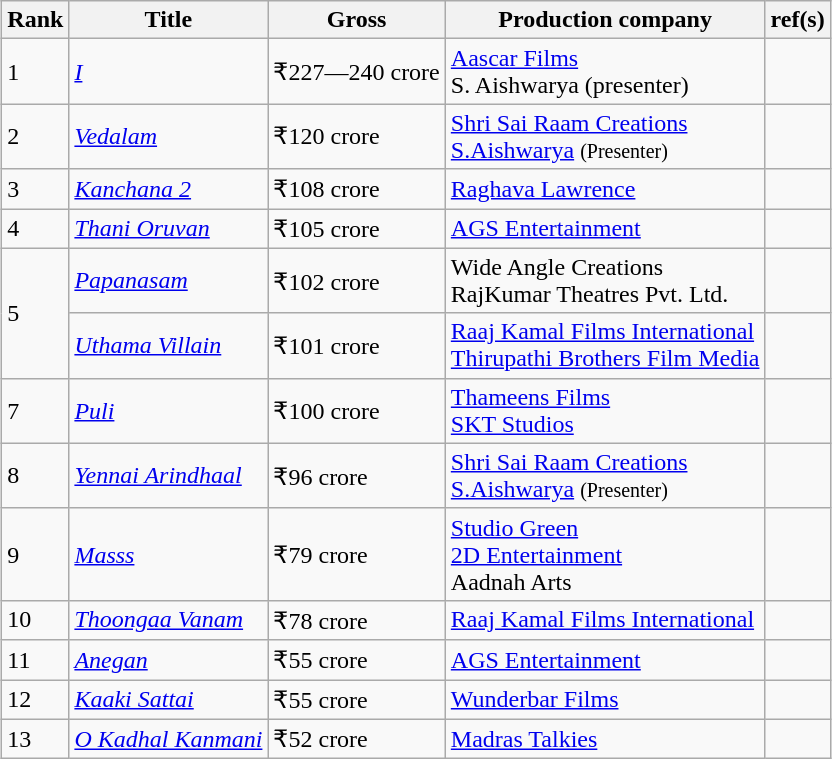<table class="wikitable sortable" style=" margin:auto;">
<tr>
<th>Rank</th>
<th>Title</th>
<th>Gross</th>
<th>Production company</th>
<th>ref(s)</th>
</tr>
<tr>
<td>1</td>
<td><em><a href='#'>I</a></em></td>
<td>₹227—240 crore</td>
<td><a href='#'>Aascar Films</a> <small></small><br>S. Aishwarya (presenter)</td>
<td></td>
</tr>
<tr>
<td>2</td>
<td><em><a href='#'>Vedalam</a></em></td>
<td>₹120 crore</td>
<td><a href='#'>Shri Sai Raam Creations</a><br><a href='#'>S.Aishwarya</a> <small>(Presenter)</small></td>
<td></td>
</tr>
<tr>
<td>3</td>
<td><em><a href='#'>Kanchana 2</a></em></td>
<td>₹108 crore</td>
<td><a href='#'>Raghava Lawrence</a></td>
<td></td>
</tr>
<tr>
<td>4</td>
<td><em><a href='#'>Thani Oruvan</a></em></td>
<td>₹105 crore</td>
<td><a href='#'>AGS Entertainment</a></td>
<td></td>
</tr>
<tr>
<td rowspan="2">5</td>
<td><em><a href='#'>Papanasam</a></em></td>
<td>₹102 crore</td>
<td>Wide Angle Creations <br>RajKumar Theatres Pvt. Ltd.</td>
<td></td>
</tr>
<tr>
<td><em><a href='#'>Uthama Villain</a></em></td>
<td>₹101 crore</td>
<td><a href='#'>Raaj Kamal Films International</a><br><a href='#'>Thirupathi Brothers Film Media</a></td>
<td></td>
</tr>
<tr>
<td>7</td>
<td><em><a href='#'>Puli</a></em></td>
<td>₹100 crore</td>
<td><a href='#'>Thameens Films</a><br><a href='#'>SKT Studios</a></td>
<td></td>
</tr>
<tr>
<td>8</td>
<td><em><a href='#'>Yennai Arindhaal</a></em></td>
<td>₹96 crore</td>
<td><a href='#'>Shri Sai Raam Creations</a><br><a href='#'>S.Aishwarya</a> <small>(Presenter)</small></td>
<td></td>
</tr>
<tr>
<td>9</td>
<td><em><a href='#'>Masss</a></em></td>
<td>₹79 crore</td>
<td><a href='#'>Studio Green</a><br><a href='#'>2D Entertainment</a><br>Aadnah Arts</td>
<td></td>
</tr>
<tr>
<td>10</td>
<td><em><a href='#'>Thoongaa Vanam</a></em></td>
<td>₹78 crore</td>
<td><a href='#'>Raaj Kamal Films International</a></td>
<td></td>
</tr>
<tr>
<td>11</td>
<td><em><a href='#'>Anegan</a></em></td>
<td>₹55 crore</td>
<td><a href='#'>AGS Entertainment</a></td>
<td></td>
</tr>
<tr>
<td>12</td>
<td><em><a href='#'>Kaaki Sattai</a></em></td>
<td>₹55 crore</td>
<td><a href='#'>Wunderbar Films</a></td>
<td></td>
</tr>
<tr>
<td>13</td>
<td><em><a href='#'>O Kadhal Kanmani</a></em></td>
<td>₹52 crore</td>
<td><a href='#'>Madras Talkies</a></td>
<td></td>
</tr>
</table>
